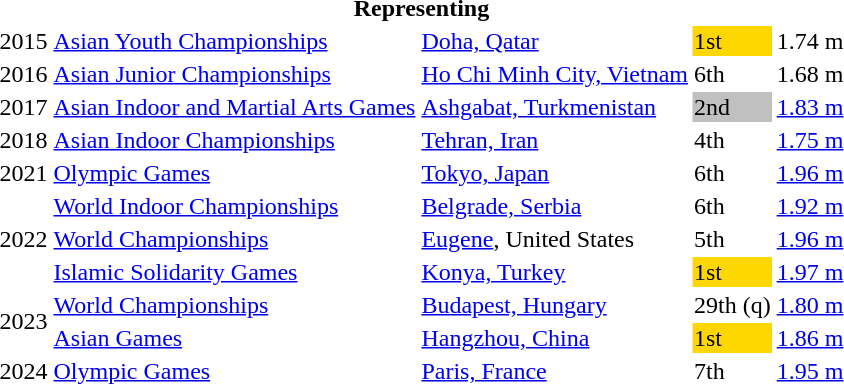<table>
<tr>
<th colspan="5">Representing </th>
</tr>
<tr>
<td>2015</td>
<td><a href='#'>Asian Youth Championships</a></td>
<td><a href='#'>Doha, Qatar</a></td>
<td bgcolor=gold>1st</td>
<td>1.74 m</td>
</tr>
<tr>
<td>2016</td>
<td><a href='#'>Asian Junior Championships</a></td>
<td><a href='#'>Ho Chi Minh City, Vietnam</a></td>
<td>6th</td>
<td>1.68 m</td>
</tr>
<tr>
<td>2017</td>
<td><a href='#'>Asian Indoor and Martial Arts Games</a></td>
<td><a href='#'>Ashgabat, Turkmenistan</a></td>
<td bgcolor=silver>2nd</td>
<td><a href='#'>1.83 m</a></td>
</tr>
<tr>
<td>2018</td>
<td><a href='#'>Asian Indoor Championships</a></td>
<td><a href='#'>Tehran, Iran</a></td>
<td>4th</td>
<td><a href='#'>1.75 m</a></td>
</tr>
<tr>
<td>2021</td>
<td><a href='#'>Olympic Games</a></td>
<td><a href='#'>Tokyo, Japan</a></td>
<td>6th</td>
<td><a href='#'>1.96 m</a></td>
</tr>
<tr>
<td rowspan=3>2022</td>
<td><a href='#'>World Indoor Championships</a></td>
<td><a href='#'>Belgrade, Serbia</a></td>
<td>6th</td>
<td><a href='#'>1.92 m</a></td>
</tr>
<tr>
<td><a href='#'>World Championships</a></td>
<td><a href='#'>Eugene</a>, United States</td>
<td>5th</td>
<td><a href='#'>1.96 m</a></td>
</tr>
<tr>
<td><a href='#'>Islamic Solidarity Games</a></td>
<td><a href='#'>Konya, Turkey</a></td>
<td bgcolor=gold>1st</td>
<td><a href='#'>1.97 m</a></td>
</tr>
<tr>
<td rowspan=2>2023</td>
<td><a href='#'>World Championships</a></td>
<td><a href='#'>Budapest, Hungary</a></td>
<td>29th (q)</td>
<td><a href='#'>1.80 m</a></td>
</tr>
<tr>
<td><a href='#'>Asian Games</a></td>
<td><a href='#'>Hangzhou, China</a></td>
<td bgcolor=gold>1st</td>
<td><a href='#'>1.86 m</a></td>
</tr>
<tr>
<td>2024</td>
<td><a href='#'>Olympic Games</a></td>
<td><a href='#'>Paris, France</a></td>
<td>7th</td>
<td><a href='#'>1.95 m</a></td>
</tr>
</table>
